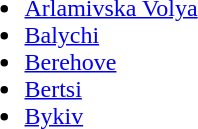<table>
<tr>
<td><br><ul><li><a href='#'>Arlamivska Volya</a> </li><li><a href='#'>Balychi</a> </li><li><a href='#'>Berehove</a> </li><li><a href='#'>Bertsi</a> </li><li><a href='#'>Bykiv</a> </li></ul></td>
</tr>
</table>
